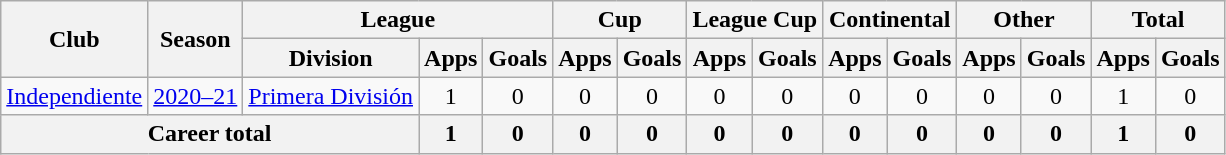<table class="wikitable" style="text-align:center">
<tr>
<th rowspan="2">Club</th>
<th rowspan="2">Season</th>
<th colspan="3">League</th>
<th colspan="2">Cup</th>
<th colspan="2">League Cup</th>
<th colspan="2">Continental</th>
<th colspan="2">Other</th>
<th colspan="2">Total</th>
</tr>
<tr>
<th>Division</th>
<th>Apps</th>
<th>Goals</th>
<th>Apps</th>
<th>Goals</th>
<th>Apps</th>
<th>Goals</th>
<th>Apps</th>
<th>Goals</th>
<th>Apps</th>
<th>Goals</th>
<th>Apps</th>
<th>Goals</th>
</tr>
<tr>
<td rowspan="1"><a href='#'>Independiente</a></td>
<td><a href='#'>2020–21</a></td>
<td rowspan="1"><a href='#'>Primera División</a></td>
<td>1</td>
<td>0</td>
<td>0</td>
<td>0</td>
<td>0</td>
<td>0</td>
<td>0</td>
<td>0</td>
<td>0</td>
<td>0</td>
<td>1</td>
<td>0</td>
</tr>
<tr>
<th colspan="3">Career total</th>
<th>1</th>
<th>0</th>
<th>0</th>
<th>0</th>
<th>0</th>
<th>0</th>
<th>0</th>
<th>0</th>
<th>0</th>
<th>0</th>
<th>1</th>
<th>0</th>
</tr>
</table>
